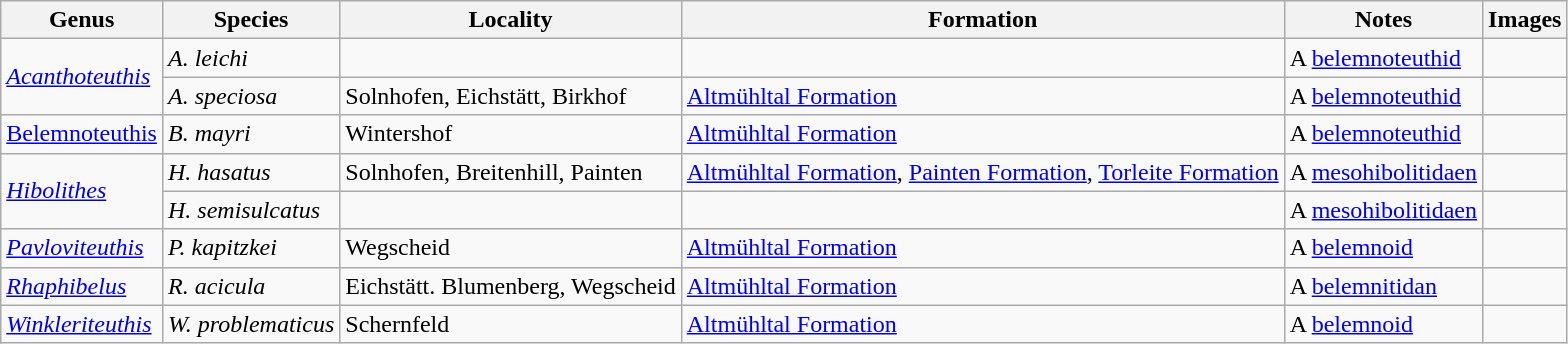<table class="wikitable">
<tr>
<th>Genus</th>
<th>Species</th>
<th>Locality</th>
<th>Formation</th>
<th>Notes</th>
<th>Images</th>
</tr>
<tr>
<td rowspan="2"><em><a href='#'>Acanthoteuthis</a></em></td>
<td><em>A. leichi</em></td>
<td></td>
<td></td>
<td>A <a href='#'>belemnoteuthid</a></td>
<td></td>
</tr>
<tr>
<td><em>A. speciosa</em></td>
<td>Solnhofen, Eichstätt, Birkhof</td>
<td><a href='#'>Altmühltal Formation</a></td>
<td>A <a href='#'>belemnoteuthid</a></td>
<td></td>
</tr>
<tr>
<td><a href='#'>Belemnoteuthis</a></td>
<td><em>B. mayri</em></td>
<td>Wintershof</td>
<td><a href='#'>Altmühltal Formation</a></td>
<td>A <a href='#'>belemnoteuthid</a></td>
<td></td>
</tr>
<tr>
<td rowspan="2"><em><a href='#'>Hibolithes</a></em></td>
<td><em>H. hasatus</em></td>
<td>Solnhofen, Breitenhill, Painten</td>
<td><a href='#'>Altmühltal Formation</a>, <a href='#'>Painten Formation</a>, <a href='#'>Torleite Formation</a></td>
<td>A <a href='#'>mesohibolitidaen</a></td>
<td></td>
</tr>
<tr>
<td><em>H. semisulcatus</em></td>
<td></td>
<td></td>
<td>A <a href='#'>mesohibolitidaen</a></td>
<td></td>
</tr>
<tr>
<td><em><a href='#'>Pavloviteuthis</a></em></td>
<td><em>P. kapitzkei</em></td>
<td>Wegscheid</td>
<td><a href='#'>Altmühltal Formation</a></td>
<td>A <a href='#'>belemnoid</a></td>
<td></td>
</tr>
<tr>
<td><em><a href='#'>Rhaphibelus</a></em></td>
<td><em>R. acicula</em></td>
<td>Eichstätt. Blumenberg, Wegscheid</td>
<td><a href='#'>Altmühltal Formation</a></td>
<td>A <a href='#'>belemnitidan</a></td>
<td></td>
</tr>
<tr>
<td><em><a href='#'>Winkleriteuthis</a></em></td>
<td><em>W. problematicus</em></td>
<td>Schernfeld</td>
<td><a href='#'>Altmühltal Formation</a></td>
<td>A <a href='#'>belemnoid</a></td>
<td></td>
</tr>
</table>
